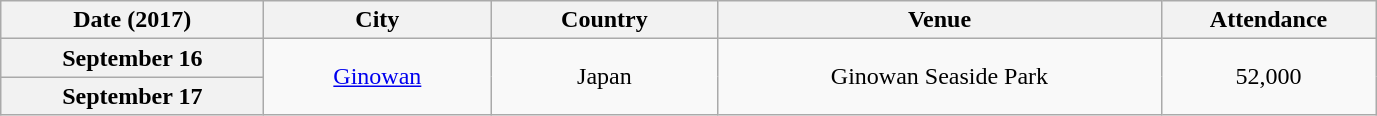<table class="wikitable plainrowheaders" style="text-align:center;">
<tr>
<th scope="col" style="width:10.5em;">Date (2017)</th>
<th scope="col" style="width:9em;">City</th>
<th scope="col" style="width:9em;">Country</th>
<th scope="col" style="width:18em;">Venue</th>
<th scope="col" style="width:8.5em;">Attendance</th>
</tr>
<tr>
<th scope="row" style="text-align:center;">September 16</th>
<td rowspan="2"><a href='#'>Ginowan</a></td>
<td rowspan="2">Japan</td>
<td rowspan="2">Ginowan Seaside Park</td>
<td rowspan="2">52,000</td>
</tr>
<tr>
<th scope="row" style="text-align:center;">September 17</th>
</tr>
</table>
